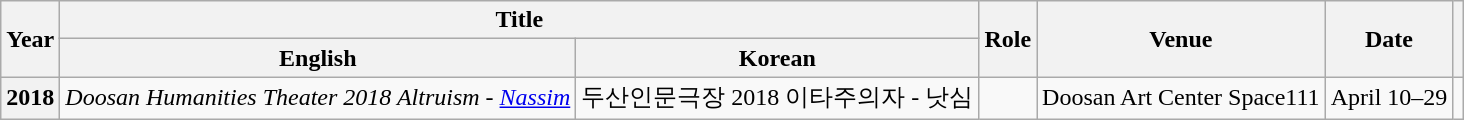<table class="wikitable sortable plainrowheaders" style="text-align:left; font-size:100%;">
<tr>
<th rowspan="2" scope="col">Year</th>
<th colspan="2" scope="col">Title</th>
<th rowspan="2" scope="col">Role</th>
<th rowspan="2" scope="col" class="unsortable">Venue</th>
<th rowspan="2" scope="col">Date</th>
<th rowspan="2" scope="col" class="unsortable"></th>
</tr>
<tr>
<th>English</th>
<th>Korean</th>
</tr>
<tr>
<th scope="row">2018</th>
<td><em>Doosan Humanities Theater 2018 Altruism - <a href='#'>Nassim</a></em></td>
<td>두산인문극장 2018 이타주의자 - 낫심</td>
<td></td>
<td>Doosan Art Center Space111</td>
<td>April 10–29</td>
<td></td>
</tr>
</table>
